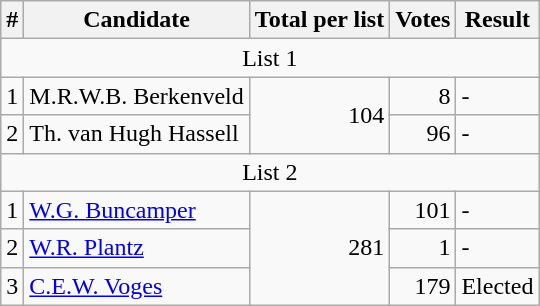<table class="wikitable">
<tr>
<th>#</th>
<th>Candidate</th>
<th>Total per list</th>
<th>Votes</th>
<th>Result</th>
</tr>
<tr>
<td Colspan = "5" style="text-align:center;">List 1</td>
</tr>
<tr>
<td>1</td>
<td>M.R.W.B. Berkenveld</td>
<td Rowspan="2" style="text-align:right">104</td>
<td style="text-align:right">8</td>
<td>-</td>
</tr>
<tr>
<td>2</td>
<td>Th. van Hugh Hassell</td>
<td style="text-align:right">96</td>
<td>-</td>
</tr>
<tr>
<td Colspan = "5" style="text-align:center;">List 2</td>
</tr>
<tr>
<td>1</td>
<td><a href='#'>W.G. Buncamper</a></td>
<td Rowspan="3" style="text-align:right">281</td>
<td style="text-align:right">101</td>
<td>-</td>
</tr>
<tr>
<td>2</td>
<td><a href='#'>W.R. Plantz</a></td>
<td style="text-align:right">1</td>
<td>-</td>
</tr>
<tr>
<td>3</td>
<td><a href='#'>C.E.W. Voges</a></td>
<td style="text-align:right">179</td>
<td>Elected</td>
</tr>
</table>
